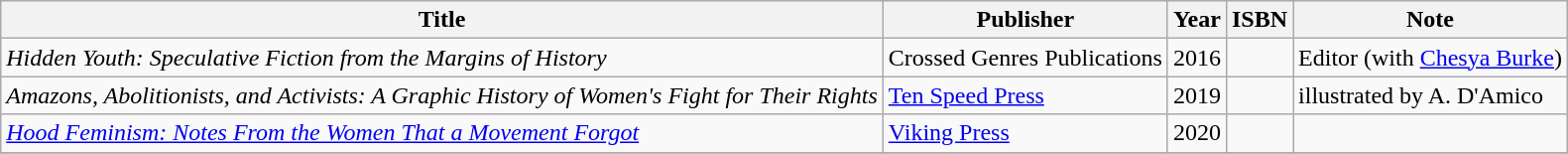<table class="wikitable sortable">
<tr>
<th>Title</th>
<th>Publisher</th>
<th>Year</th>
<th>ISBN</th>
<th>Note</th>
</tr>
<tr>
<td><em>Hidden Youth: Speculative Fiction from the Margins of History</em></td>
<td>Crossed Genres Publications</td>
<td>2016</td>
<td></td>
<td>Editor (with <a href='#'>Chesya Burke</a>)</td>
</tr>
<tr>
<td><em>Amazons, Abolitionists, and Activists: A Graphic History of Women's Fight for Their Rights</em></td>
<td><a href='#'>Ten Speed Press</a></td>
<td>2019</td>
<td></td>
<td>illustrated by A. D'Amico</td>
</tr>
<tr>
<td><em><a href='#'>Hood Feminism: Notes From the Women That a Movement Forgot</a></em></td>
<td><a href='#'>Viking Press</a></td>
<td>2020</td>
<td></td>
<td></td>
</tr>
<tr>
</tr>
</table>
